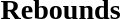<table width=100%>
<tr>
<td width=50% valign=top><br><h3>Rebounds</h3>




</td>
</tr>
</table>
